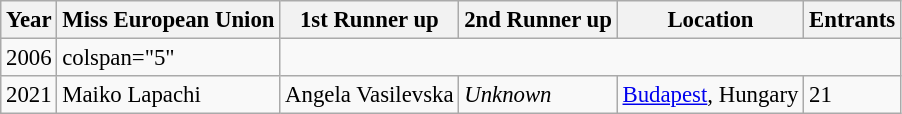<table class="wikitable" style="font-size: 95%;">
<tr>
<th>Year</th>
<th>Miss European Union</th>
<th>1st Runner up</th>
<th>2nd Runner up</th>
<th>Location</th>
<th>Entrants</th>
</tr>
<tr>
<td>2006</td>
<td>colspan="5" </td>
</tr>
<tr>
<td>2021</td>
<td>Maiko Lapachi<br></td>
<td>Angela Vasilevska<br></td>
<td><em>Unknown</em><br></td>
<td><a href='#'>Budapest</a>, Hungary</td>
<td>21</td>
</tr>
</table>
